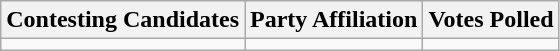<table class="wikitable sortable">
<tr>
<th>Contesting Candidates</th>
<th>Party Affiliation</th>
<th>Votes Polled</th>
</tr>
<tr>
<td></td>
<td></td>
<td></td>
</tr>
</table>
